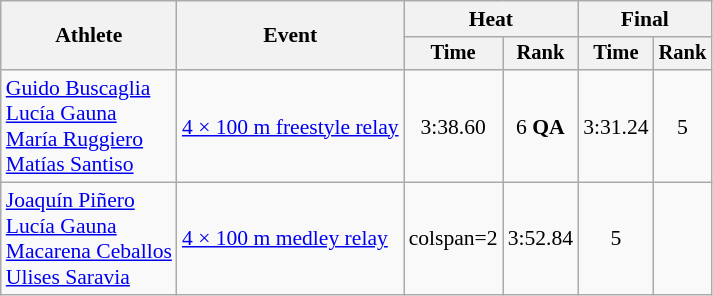<table class=wikitable style="font-size:90%">
<tr>
<th rowspan="2">Athlete</th>
<th rowspan="2">Event</th>
<th colspan="2">Heat</th>
<th colspan="2">Final</th>
</tr>
<tr style="font-size:95%">
<th>Time</th>
<th>Rank</th>
<th>Time</th>
<th>Rank</th>
</tr>
<tr align=center>
<td align=left><a href='#'>Guido Buscaglia</a><br><a href='#'>Lucía Gauna</a><br><a href='#'>María Ruggiero</a><br><a href='#'>Matías Santiso</a></td>
<td align=left><a href='#'>4 × 100 m freestyle relay</a></td>
<td>3:38.60</td>
<td>6 <strong>QA</strong></td>
<td>3:31.24</td>
<td>5</td>
</tr>
<tr align=center>
<td align=left><a href='#'>Joaquín Piñero</a><br><a href='#'>Lucía Gauna</a><br><a href='#'>Macarena Ceballos</a><br><a href='#'>Ulises Saravia</a></td>
<td align=left><a href='#'>4 × 100 m medley relay</a></td>
<td>colspan=2 </td>
<td>3:52.84</td>
<td>5</td>
</tr>
</table>
